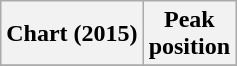<table class="wikitable sortable plainrowheaders" style="text-align:center">
<tr>
<th scope="col">Chart (2015)</th>
<th scope="col">Peak<br>position</th>
</tr>
<tr>
</tr>
</table>
